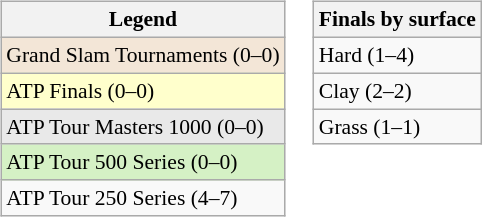<table>
<tr valign=top>
<td><br><table class="wikitable" style=font-size:90%>
<tr>
<th>Legend</th>
</tr>
<tr style="background:#f3e6d7;">
<td>Grand Slam Tournaments (0–0)</td>
</tr>
<tr style="background:#ffffcc;">
<td>ATP Finals (0–0)</td>
</tr>
<tr style="background:#e9e9e9;">
<td>ATP Tour Masters 1000 (0–0)</td>
</tr>
<tr style="background:#d5f1c5;">
<td>ATP Tour 500 Series (0–0)</td>
</tr>
<tr>
<td>ATP Tour 250 Series (4–7)</td>
</tr>
</table>
</td>
<td><br><table class=wikitable style=font-size:90%>
<tr>
<th>Finals by surface</th>
</tr>
<tr>
<td>Hard (1–4)</td>
</tr>
<tr>
<td>Clay (2–2)</td>
</tr>
<tr>
<td>Grass (1–1)</td>
</tr>
</table>
</td>
</tr>
</table>
